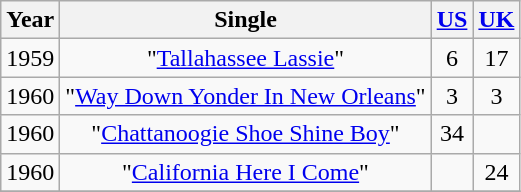<table class="wikitable">
<tr>
<th>Year</th>
<th>Single</th>
<th><a href='#'>US</a></th>
<th><a href='#'>UK</a></th>
</tr>
<tr>
<td align="center">1959</td>
<td align="center">"<a href='#'>Tallahassee Lassie</a>"</td>
<td align="center">6</td>
<td align="center">17</td>
</tr>
<tr>
<td align="center">1960</td>
<td align="center">"<a href='#'>Way Down Yonder In New Orleans</a>"</td>
<td align="center">3</td>
<td align="center">3</td>
</tr>
<tr>
<td align="center">1960</td>
<td align="center">"<a href='#'>Chattanoogie Shoe Shine Boy</a>"</td>
<td align="center">34</td>
<td align="center"></td>
</tr>
<tr>
<td align="center">1960</td>
<td align="center">"<a href='#'>California Here I Come</a>"</td>
<td align="center"></td>
<td align="center">24</td>
</tr>
<tr>
</tr>
</table>
